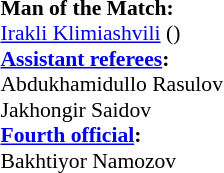<table width=100% style="font-size: 90%">
<tr>
<td><br><strong>Man of the Match:</strong>
<br><a href='#'>Irakli Klimiashvili</a> ()<br><strong><a href='#'>Assistant referees</a>:</strong>
<br>Abdukhamidullo Rasulov
<br>Jakhongir Saidov
<br><strong><a href='#'>Fourth official</a>:</strong>
<br>Bakhtiyor Namozov</td>
</tr>
</table>
